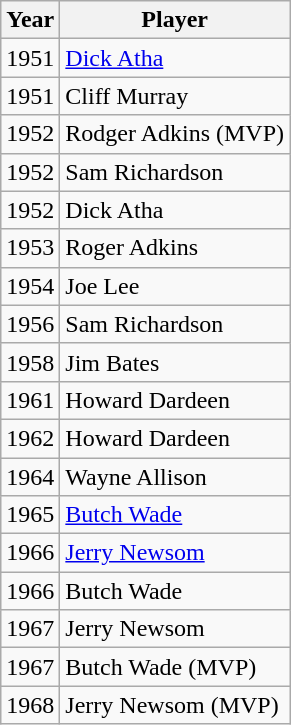<table class="wikitable">
<tr>
<th>Year</th>
<th>Player</th>
</tr>
<tr>
<td>1951</td>
<td><a href='#'>Dick Atha</a></td>
</tr>
<tr>
<td>1951</td>
<td>Cliff Murray</td>
</tr>
<tr>
<td>1952</td>
<td>Rodger Adkins (MVP)</td>
</tr>
<tr>
<td>1952</td>
<td>Sam Richardson</td>
</tr>
<tr>
<td>1952</td>
<td>Dick Atha</td>
</tr>
<tr>
<td>1953</td>
<td>Roger Adkins</td>
</tr>
<tr>
<td>1954</td>
<td>Joe Lee</td>
</tr>
<tr>
<td>1956</td>
<td>Sam Richardson</td>
</tr>
<tr>
<td>1958</td>
<td>Jim Bates</td>
</tr>
<tr>
<td>1961</td>
<td>Howard Dardeen</td>
</tr>
<tr>
<td>1962</td>
<td>Howard Dardeen</td>
</tr>
<tr>
<td>1964</td>
<td>Wayne Allison</td>
</tr>
<tr>
<td>1965</td>
<td><a href='#'>Butch Wade</a></td>
</tr>
<tr>
<td>1966</td>
<td><a href='#'>Jerry Newsom</a></td>
</tr>
<tr>
<td>1966</td>
<td>Butch Wade</td>
</tr>
<tr>
<td>1967</td>
<td>Jerry Newsom</td>
</tr>
<tr>
<td>1967</td>
<td>Butch Wade (MVP)</td>
</tr>
<tr>
<td>1968</td>
<td>Jerry Newsom (MVP)</td>
</tr>
</table>
